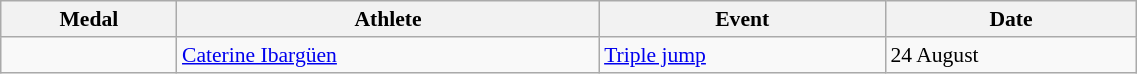<table class="wikitable" style="font-size:90%" width=60%>
<tr>
<th>Medal</th>
<th>Athlete</th>
<th>Event</th>
<th>Date</th>
</tr>
<tr>
<td></td>
<td><a href='#'>Caterine Ibargüen</a></td>
<td><a href='#'>Triple jump</a></td>
<td>24 August</td>
</tr>
</table>
